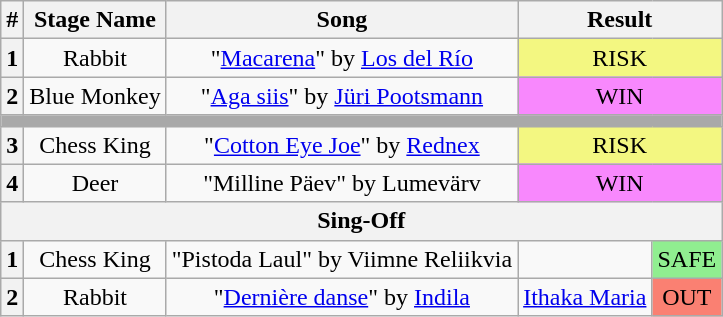<table class="wikitable plainrowheaders" style="text-align: center;">
<tr>
<th>#</th>
<th>Stage Name</th>
<th>Song</th>
<th colspan="2">Result</th>
</tr>
<tr>
<th>1</th>
<td>Rabbit</td>
<td>"<a href='#'>Macarena</a>" by <a href='#'>Los del Río</a></td>
<td colspan="2" bgcolor="#F3F781">RISK</td>
</tr>
<tr>
<th>2</th>
<td>Blue Monkey</td>
<td>"<a href='#'>Aga siis</a>" by <a href='#'>Jüri Pootsmann</a></td>
<td colspan="2" bgcolor="#F888FD">WIN</td>
</tr>
<tr>
<td colspan="5" style="background:darkgray"></td>
</tr>
<tr>
<th>3</th>
<td>Chess King</td>
<td>"<a href='#'>Cotton Eye Joe</a>" by <a href='#'>Rednex</a></td>
<td colspan="2" bgcolor="#F3F781">RISK</td>
</tr>
<tr>
<th>4</th>
<td>Deer</td>
<td>"Milline Päev" by Lumevärv</td>
<td colspan="2" bgcolor="#F888FD">WIN</td>
</tr>
<tr>
<th colspan="5">Sing-Off</th>
</tr>
<tr>
<th>1</th>
<td>Chess King</td>
<td>"Pistoda Laul" by Viimne Reliikvia</td>
<td></td>
<td bgcolor="lightgreen">SAFE</td>
</tr>
<tr>
<th>2</th>
<td>Rabbit</td>
<td>"<a href='#'>Dernière danse</a>" by <a href='#'>Indila</a></td>
<td><a href='#'>Ithaka Maria</a></td>
<td bgcolor="salmon">OUT</td>
</tr>
</table>
